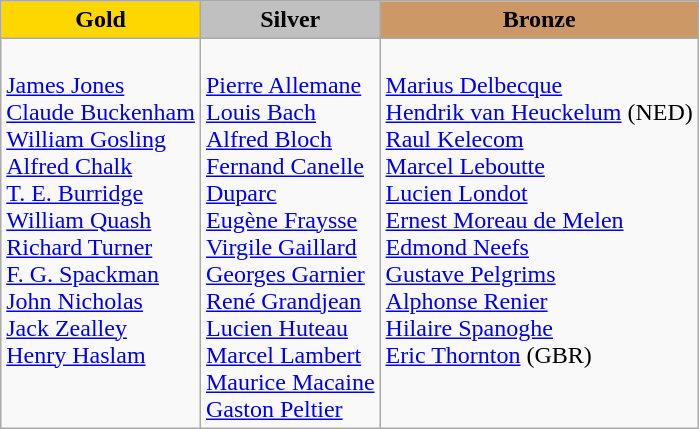<table class="wikitable">
<tr>
<th style="background-color:gold;">Gold</th>
<th style="background-color:silver;">Silver</th>
<th style="background-color:#cc9966;">Bronze</th>
</tr>
<tr>
<td valign=top><br><a href='#'>James Jones</a><br><a href='#'>Claude Buckenham</a><br><a href='#'>William Gosling</a><br><a href='#'>Alfred Chalk</a><br><a href='#'>T. E. Burridge</a><br><a href='#'>William Quash</a><br><a href='#'>Richard Turner</a><br><a href='#'>F. G. Spackman</a><br><a href='#'>John Nicholas</a><br><a href='#'>Jack Zealley</a><br><a href='#'>Henry Haslam</a></td>
<td valign=top><br><a href='#'>Pierre Allemane</a><br><a href='#'>Louis Bach</a><br><a href='#'>Alfred Bloch</a><br><a href='#'>Fernand Canelle</a><br><a href='#'>Duparc</a><br><a href='#'>Eugène Fraysse</a><br><a href='#'>Virgile Gaillard</a><br><a href='#'>Georges Garnier</a><br><a href='#'>René Grandjean</a><br><a href='#'>Lucien Huteau</a><br><a href='#'>Marcel Lambert</a><br><a href='#'>Maurice Macaine</a><br><a href='#'>Gaston Peltier</a></td>
<td valign=top><br><a href='#'>Marius Delbecque</a><br><a href='#'>Hendrik van Heuckelum</a> (NED)<br><a href='#'>Raul Kelecom</a><br><a href='#'>Marcel Leboutte</a><br><a href='#'>Lucien Londot</a><br><a href='#'>Ernest Moreau de Melen</a><br><a href='#'>Edmond Neefs</a><br><a href='#'>Gustave Pelgrims</a><br><a href='#'>Alphonse Renier</a><br><a href='#'>Hilaire Spanoghe</a><br><a href='#'>Eric Thornton</a> (GBR)</td>
</tr>
</table>
